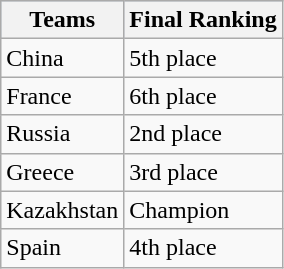<table class="wikitable sortable">
<tr style="background:#b0c4de; text-align:center;">
<th>Teams</th>
<th>Final Ranking</th>
</tr>
<tr>
<td>China</td>
<td>5th place</td>
</tr>
<tr>
<td>France</td>
<td>6th place</td>
</tr>
<tr>
<td>Russia</td>
<td>2nd place</td>
</tr>
<tr>
<td>Greece</td>
<td>3rd place</td>
</tr>
<tr>
<td>Kazakhstan</td>
<td>Champion</td>
</tr>
<tr>
<td>Spain</td>
<td>4th place</td>
</tr>
</table>
